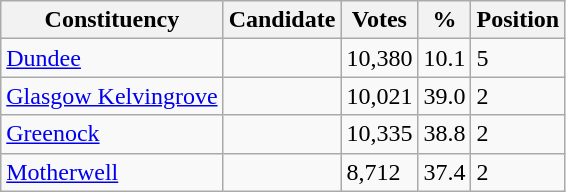<table class="wikitable sortable">
<tr>
<th>Constituency</th>
<th>Candidate</th>
<th>Votes</th>
<th>%</th>
<th>Position</th>
</tr>
<tr>
<td><a href='#'>Dundee</a></td>
<td></td>
<td>10,380</td>
<td>10.1</td>
<td>5</td>
</tr>
<tr>
<td><a href='#'>Glasgow Kelvingrove</a></td>
<td></td>
<td>10,021</td>
<td>39.0</td>
<td>2</td>
</tr>
<tr>
<td><a href='#'>Greenock</a></td>
<td></td>
<td>10,335</td>
<td>38.8</td>
<td>2</td>
</tr>
<tr>
<td><a href='#'>Motherwell</a></td>
<td></td>
<td>8,712</td>
<td>37.4</td>
<td>2</td>
</tr>
</table>
